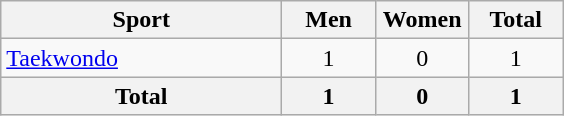<table class="wikitable sortable" style="text-align:center;">
<tr>
<th width=180>Sport</th>
<th width=55>Men</th>
<th width=55>Women</th>
<th width=55>Total</th>
</tr>
<tr>
<td align=left><a href='#'>Taekwondo</a></td>
<td>1</td>
<td>0</td>
<td>1</td>
</tr>
<tr>
<th>Total</th>
<th>1</th>
<th>0</th>
<th>1</th>
</tr>
</table>
